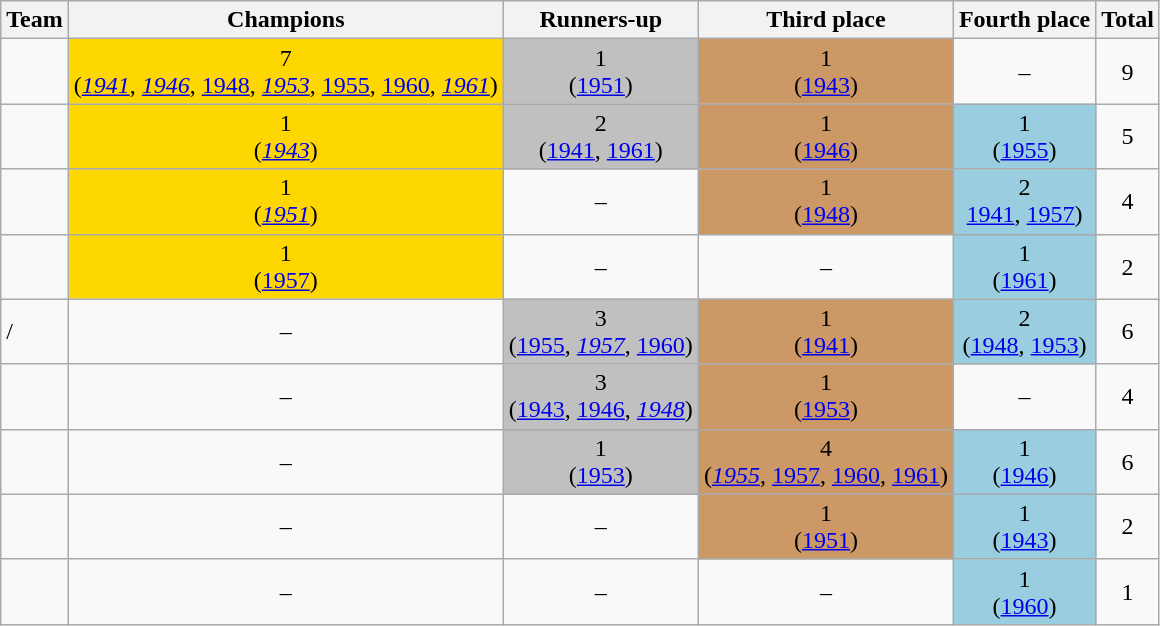<table class="wikitable" style="text-align: center;">
<tr>
<th>Team</th>
<th>Champions</th>
<th>Runners-up</th>
<th>Third place</th>
<th>Fourth place</th>
<th>Total</th>
</tr>
<tr>
<td align=left></td>
<td style="background:gold">7<br>(<em><a href='#'>1941</a></em>, <em><a href='#'>1946</a></em>, <a href='#'>1948</a>, <em><a href='#'>1953</a></em>, <a href='#'>1955</a>, <a href='#'>1960</a>, <em><a href='#'>1961</a></em>)</td>
<td style="background:silver">1<br>(<a href='#'>1951</a>)</td>
<td style="background:#c96">1<br>(<a href='#'>1943</a>)</td>
<td>–</td>
<td>9</td>
</tr>
<tr>
<td align=left></td>
<td style="background:gold">1<br>(<em><a href='#'>1943</a></em>)</td>
<td style="background:silver">2<br>(<a href='#'>1941</a>, <a href='#'>1961</a>)</td>
<td style="background:#c96">1<br>(<a href='#'>1946</a>)</td>
<td style="background:#9acddf">1<br>(<a href='#'>1955</a>)</td>
<td>5</td>
</tr>
<tr>
<td align=left></td>
<td style="background:gold">1<br>(<em><a href='#'>1951</a></em>)</td>
<td>–</td>
<td style="background:#c96">1<br>(<a href='#'>1948</a>)</td>
<td style="background:#9acddf">2<br><a href='#'>1941</a>, <a href='#'>1957</a>)</td>
<td>4</td>
</tr>
<tr>
<td align=left></td>
<td style="background:gold">1<br>(<a href='#'>1957</a>)</td>
<td>–</td>
<td>–</td>
<td style="background:#9acddf">1<br>(<a href='#'>1961</a>)</td>
<td>2</td>
</tr>
<tr>
<td align="left">/</td>
<td>–</td>
<td style="background:silver">3<br>(<a href='#'>1955</a>, <em><a href='#'>1957</a></em>, <a href='#'>1960</a>)</td>
<td style="background:#c96">1<br>(<a href='#'>1941</a>)</td>
<td style="background:#9acddf">2<br>(<a href='#'>1948</a>, <a href='#'>1953</a>)</td>
<td>6</td>
</tr>
<tr>
<td align=left></td>
<td>–</td>
<td style="background:silver">3<br>(<a href='#'>1943</a>, <a href='#'>1946</a>, <em><a href='#'>1948</a></em>)</td>
<td style="background:#c96">1<br>(<a href='#'>1953</a>)</td>
<td>–</td>
<td>4</td>
</tr>
<tr>
<td align=left></td>
<td>–</td>
<td style="background:silver">1<br>(<a href='#'>1953</a>)</td>
<td style="background:#c96">4<br>(<em><a href='#'>1955</a></em>, <a href='#'>1957</a>, <a href='#'>1960</a>, <a href='#'>1961</a>)</td>
<td style="background:#9acddf">1<br>(<a href='#'>1946</a>)</td>
<td>6</td>
</tr>
<tr>
<td align=left></td>
<td>–</td>
<td>–</td>
<td style="background:#c96">1<br>(<a href='#'>1951</a>)</td>
<td style="background:#9acddf">1<br>(<a href='#'>1943</a>)</td>
<td>2</td>
</tr>
<tr>
<td align=left></td>
<td>–</td>
<td>–</td>
<td>–</td>
<td style="background:#9acddf">1<br>(<a href='#'>1960</a>)</td>
<td>1</td>
</tr>
</table>
